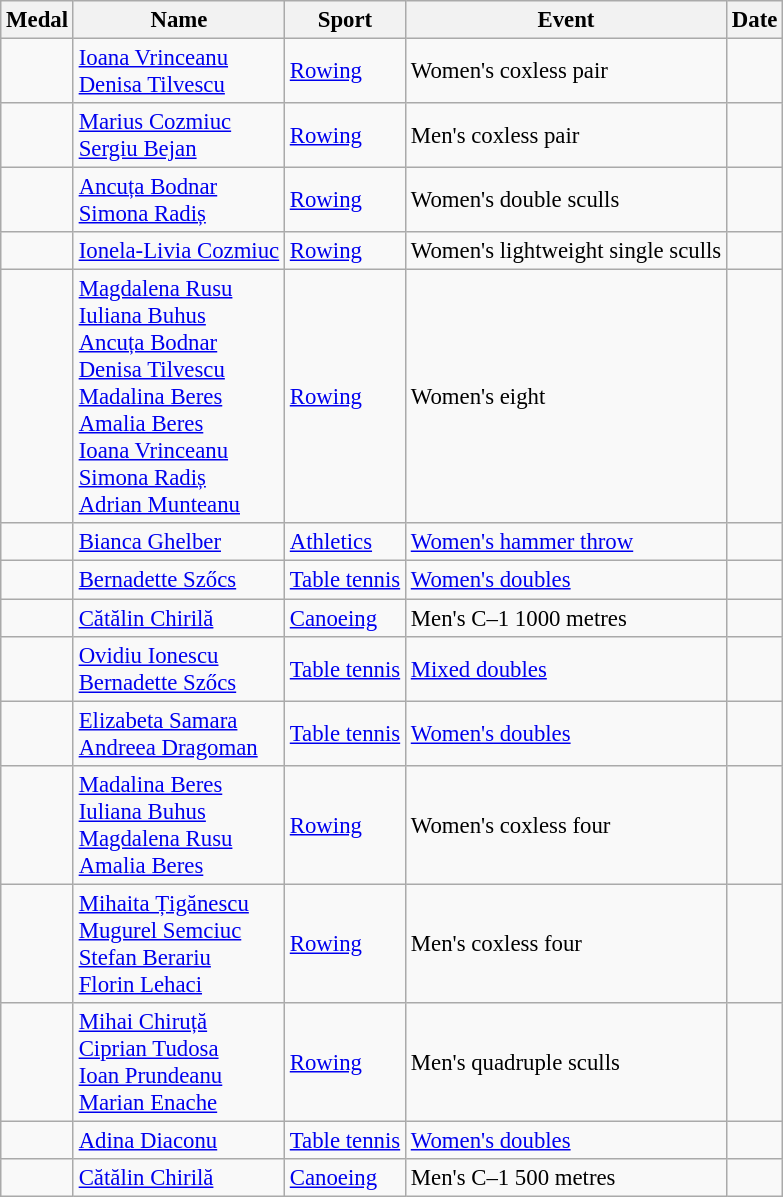<table class="wikitable sortable" style="font-size: 95%;">
<tr>
<th>Medal</th>
<th>Name</th>
<th>Sport</th>
<th>Event</th>
<th>Date</th>
</tr>
<tr>
<td></td>
<td><a href='#'>Ioana Vrinceanu</a><br><a href='#'>Denisa Tilvescu</a></td>
<td><a href='#'>Rowing</a></td>
<td>Women's coxless pair</td>
<td></td>
</tr>
<tr>
<td></td>
<td><a href='#'>Marius Cozmiuc</a><br><a href='#'>Sergiu Bejan</a></td>
<td><a href='#'>Rowing</a></td>
<td>Men's coxless pair</td>
<td></td>
</tr>
<tr>
<td></td>
<td><a href='#'>Ancuța Bodnar</a><br><a href='#'>Simona Radiș</a></td>
<td><a href='#'>Rowing</a></td>
<td>Women's double sculls</td>
<td></td>
</tr>
<tr>
<td></td>
<td><a href='#'>Ionela-Livia Cozmiuc</a></td>
<td><a href='#'>Rowing</a></td>
<td>Women's lightweight single sculls</td>
<td></td>
</tr>
<tr>
<td></td>
<td><a href='#'>Magdalena Rusu</a><br><a href='#'>Iuliana Buhus</a><br><a href='#'>Ancuța Bodnar</a><br><a href='#'>Denisa Tilvescu</a><br><a href='#'>Madalina Beres</a><br><a href='#'>Amalia Beres</a><br><a href='#'>Ioana Vrinceanu</a><br><a href='#'>Simona Radiș</a><br><a href='#'>Adrian Munteanu</a></td>
<td><a href='#'>Rowing</a></td>
<td>Women's eight</td>
<td></td>
</tr>
<tr>
<td></td>
<td><a href='#'>Bianca Ghelber</a></td>
<td><a href='#'>Athletics</a></td>
<td><a href='#'>Women's hammer throw</a></td>
<td></td>
</tr>
<tr>
<td></td>
<td><a href='#'>Bernadette Szőcs</a></td>
<td><a href='#'>Table tennis</a></td>
<td><a href='#'>Women's doubles</a></td>
<td></td>
</tr>
<tr>
<td></td>
<td><a href='#'>Cătălin Chirilă</a></td>
<td><a href='#'>Canoeing</a></td>
<td>Men's C–1 1000 metres</td>
<td></td>
</tr>
<tr>
<td></td>
<td><a href='#'>Ovidiu Ionescu</a><br><a href='#'>Bernadette Szőcs</a></td>
<td><a href='#'>Table tennis</a></td>
<td><a href='#'>Mixed doubles</a></td>
<td></td>
</tr>
<tr>
<td></td>
<td><a href='#'>Elizabeta Samara</a><br><a href='#'>Andreea Dragoman</a></td>
<td><a href='#'>Table tennis</a></td>
<td><a href='#'>Women's doubles</a></td>
<td></td>
</tr>
<tr>
<td></td>
<td><a href='#'>Madalina Beres</a><br><a href='#'>Iuliana Buhus</a><br><a href='#'>Magdalena Rusu</a><br><a href='#'>Amalia Beres</a></td>
<td><a href='#'>Rowing</a></td>
<td>Women's coxless four</td>
<td></td>
</tr>
<tr>
<td></td>
<td><a href='#'>Mihaita Țigănescu</a><br><a href='#'>Mugurel Semciuc</a><br><a href='#'>Stefan Berariu</a><br><a href='#'>Florin Lehaci</a></td>
<td><a href='#'>Rowing</a></td>
<td>Men's coxless four</td>
<td></td>
</tr>
<tr>
<td></td>
<td><a href='#'>Mihai Chiruță</a><br><a href='#'>Ciprian Tudosa</a><br><a href='#'>Ioan Prundeanu</a><br><a href='#'>Marian Enache</a></td>
<td><a href='#'>Rowing</a></td>
<td>Men's quadruple sculls</td>
<td></td>
</tr>
<tr>
<td></td>
<td><a href='#'>Adina Diaconu</a></td>
<td><a href='#'>Table tennis</a></td>
<td><a href='#'>Women's doubles</a></td>
<td></td>
</tr>
<tr>
<td></td>
<td><a href='#'>Cătălin Chirilă</a></td>
<td><a href='#'>Canoeing</a></td>
<td>Men's C–1 500 metres</td>
<td></td>
</tr>
</table>
